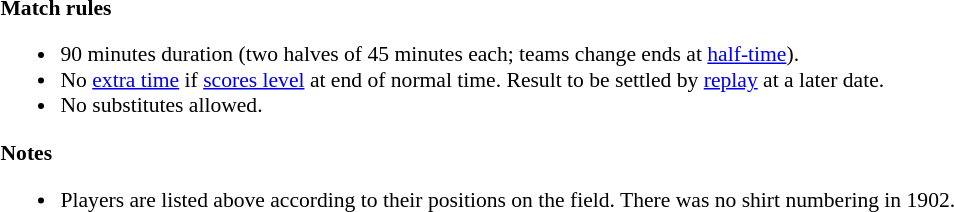<table width=100% style="font-size: 90%">
<tr>
<td width=50% valign=top><br><strong>Match rules</strong><ul><li>90 minutes duration (two halves of 45 minutes each; teams change ends at <a href='#'>half-time</a>).</li><li>No <a href='#'>extra time</a> if <a href='#'>scores level</a> at end of normal time. Result to be settled by <a href='#'>replay</a> at a later date.</li><li>No substitutes allowed.</li></ul><strong>Notes</strong><ul><li>Players are listed above according to their positions on the field. There was no shirt numbering in 1902.</li></ul></td>
</tr>
</table>
